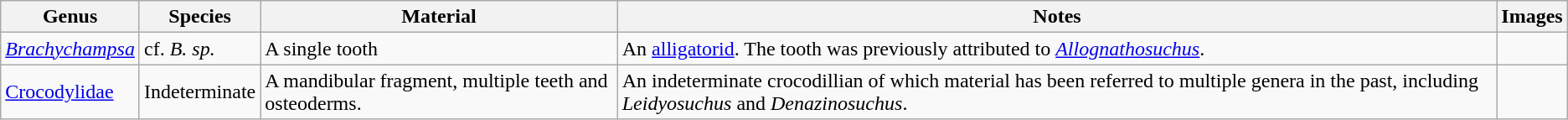<table class="wikitable sortable">
<tr>
<th>Genus</th>
<th>Species</th>
<th>Material</th>
<th>Notes</th>
<th>Images</th>
</tr>
<tr>
<td><em><a href='#'>Brachychampsa</a></em></td>
<td>cf. <em>B. sp.</em></td>
<td>A single tooth</td>
<td>An <a href='#'>alligatorid</a>. The tooth was previously attributed to <em><a href='#'>Allognathosuchus</a></em>.</td>
<td></td>
</tr>
<tr>
<td><a href='#'>Crocodylidae</a></td>
<td>Indeterminate</td>
<td>A mandibular fragment, multiple teeth and osteoderms.</td>
<td>An indeterminate crocodillian of which material has been referred to multiple genera in the past, including <em>Leidyosuchus</em> and <em>Denazinosuchus</em>.</td>
</tr>
</table>
